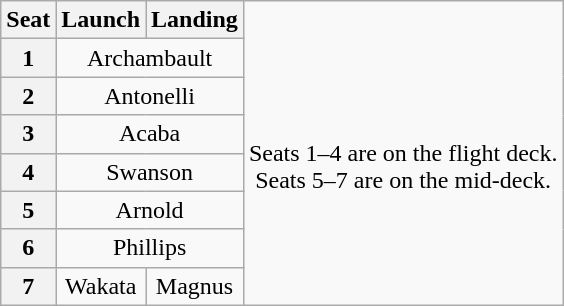<table class="wikitable" style="text-align:center">
<tr>
<th>Seat</th>
<th>Launch</th>
<th>Landing</th>
<td rowspan=8><br>Seats 1–4 are on the flight deck.<br>Seats 5–7 are on the mid-deck.</td>
</tr>
<tr>
<th>1</th>
<td colspan=2>Archambault</td>
</tr>
<tr>
<th>2</th>
<td colspan=2>Antonelli</td>
</tr>
<tr>
<th>3</th>
<td colspan=2>Acaba</td>
</tr>
<tr>
<th>4</th>
<td colspan=2>Swanson</td>
</tr>
<tr>
<th>5</th>
<td colspan=2>Arnold</td>
</tr>
<tr>
<th>6</th>
<td colspan=2>Phillips</td>
</tr>
<tr>
<th>7</th>
<td>Wakata</td>
<td>Magnus</td>
</tr>
</table>
